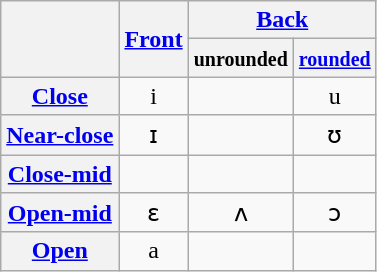<table class="wikitable" style="text-align:center">
<tr>
<th rowspan="2"></th>
<th rowspan="2"><a href='#'>Front</a></th>
<th colspan="2"><a href='#'>Back</a></th>
</tr>
<tr>
<th><small>unrounded</small></th>
<th><a href='#'><small>rounded</small></a></th>
</tr>
<tr>
<th><a href='#'>Close</a></th>
<td>i</td>
<td></td>
<td>u</td>
</tr>
<tr>
<th><a href='#'>Near-close</a></th>
<td>ɪ</td>
<td></td>
<td>ʊ</td>
</tr>
<tr>
<th><a href='#'>Close-mid</a></th>
<td></td>
<td></td>
<td></td>
</tr>
<tr>
<th><a href='#'>Open-mid</a></th>
<td>ɛ</td>
<td>ʌ</td>
<td>ɔ</td>
</tr>
<tr>
<th><a href='#'>Open</a></th>
<td>a</td>
<td></td>
<td></td>
</tr>
</table>
